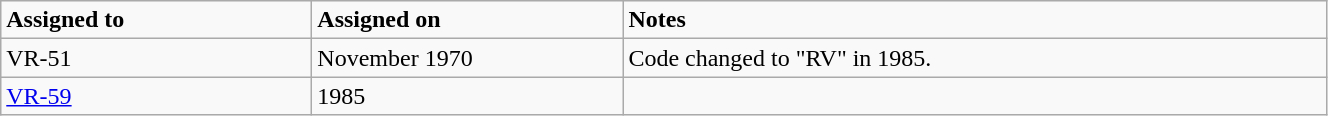<table class="wikitable" style="width: 70%;">
<tr>
<td style="width: 200px;"><strong>Assigned to</strong></td>
<td style="width: 200px;"><strong>Assigned on</strong></td>
<td><strong>Notes</strong></td>
</tr>
<tr>
<td>VR-51</td>
<td>November 1970</td>
<td>Code changed to "RV" in 1985.</td>
</tr>
<tr>
<td><a href='#'>VR-59</a></td>
<td>1985</td>
<td></td>
</tr>
</table>
